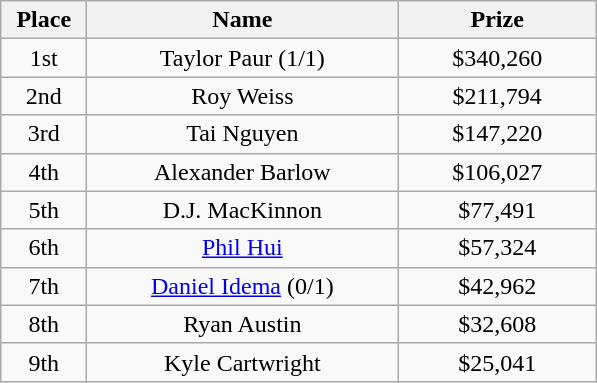<table class="wikitable">
<tr>
<th width="50">Place</th>
<th width="200">Name</th>
<th width="125">Prize</th>
</tr>
<tr>
<td align = "center">1st</td>
<td align = "center">Taylor Paur (1/1)</td>
<td align = "center">$340,260</td>
</tr>
<tr>
<td align = "center">2nd</td>
<td align = "center">Roy Weiss</td>
<td align = "center">$211,794</td>
</tr>
<tr>
<td align = "center">3rd</td>
<td align = "center">Tai Nguyen</td>
<td align = "center">$147,220</td>
</tr>
<tr>
<td align = "center">4th</td>
<td align = "center">Alexander Barlow</td>
<td align = "center">$106,027</td>
</tr>
<tr>
<td align = "center">5th</td>
<td align = "center">D.J. MacKinnon</td>
<td align = "center">$77,491</td>
</tr>
<tr>
<td align = "center">6th</td>
<td align = "center"><a href='#'>Phil Hui</a></td>
<td align = "center">$57,324</td>
</tr>
<tr>
<td align = "center">7th</td>
<td align = "center"><a href='#'>Daniel Idema</a> (0/1)</td>
<td align = "center">$42,962</td>
</tr>
<tr>
<td align = "center">8th</td>
<td align = "center">Ryan Austin</td>
<td align = "center">$32,608</td>
</tr>
<tr>
<td align = "center">9th</td>
<td align = "center">Kyle Cartwright</td>
<td align = "center">$25,041</td>
</tr>
</table>
